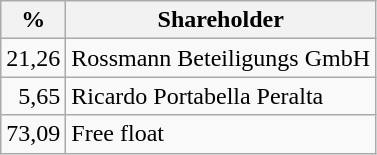<table class="wikitable">
<tr>
<th>%</th>
<th>Shareholder</th>
</tr>
<tr>
<td style="text-align: right;">21,26</td>
<td>Rossmann Beteiligungs GmbH</td>
</tr>
<tr>
<td style="text-align: right;">5,65</td>
<td>Ricardo Portabella Peralta</td>
</tr>
<tr>
<td style="text-align: right;">73,09</td>
<td>Free float</td>
</tr>
</table>
